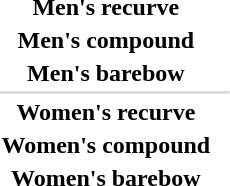<table>
<tr>
<th scope="row">Men's recurve</th>
<td></td>
<td></td>
<td></td>
</tr>
<tr>
<th scope="row">Men's compound</th>
<td></td>
<td></td>
<td></td>
</tr>
<tr>
<th scope="row">Men's barebow</th>
<td></td>
<td></td>
<td></td>
</tr>
<tr bgcolor=#DDDDDD>
<td colspan=4></td>
</tr>
<tr>
<th scope="row">Women's recurve</th>
<td></td>
<td></td>
<td></td>
</tr>
<tr>
<th scope="row">Women's compound</th>
<td></td>
<td></td>
<td></td>
</tr>
<tr>
<th scope="row">Women's barebow</th>
<td></td>
<td></td>
<td></td>
</tr>
</table>
